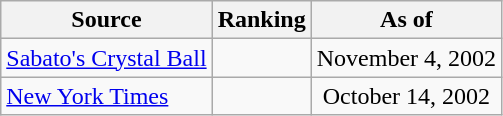<table class="wikitable" style="text-align:center">
<tr>
<th>Source</th>
<th>Ranking</th>
<th>As of</th>
</tr>
<tr>
<td align=left><a href='#'>Sabato's Crystal Ball</a></td>
<td></td>
<td>November 4, 2002</td>
</tr>
<tr>
<td align=left><a href='#'>New York Times</a></td>
<td></td>
<td>October 14, 2002</td>
</tr>
</table>
